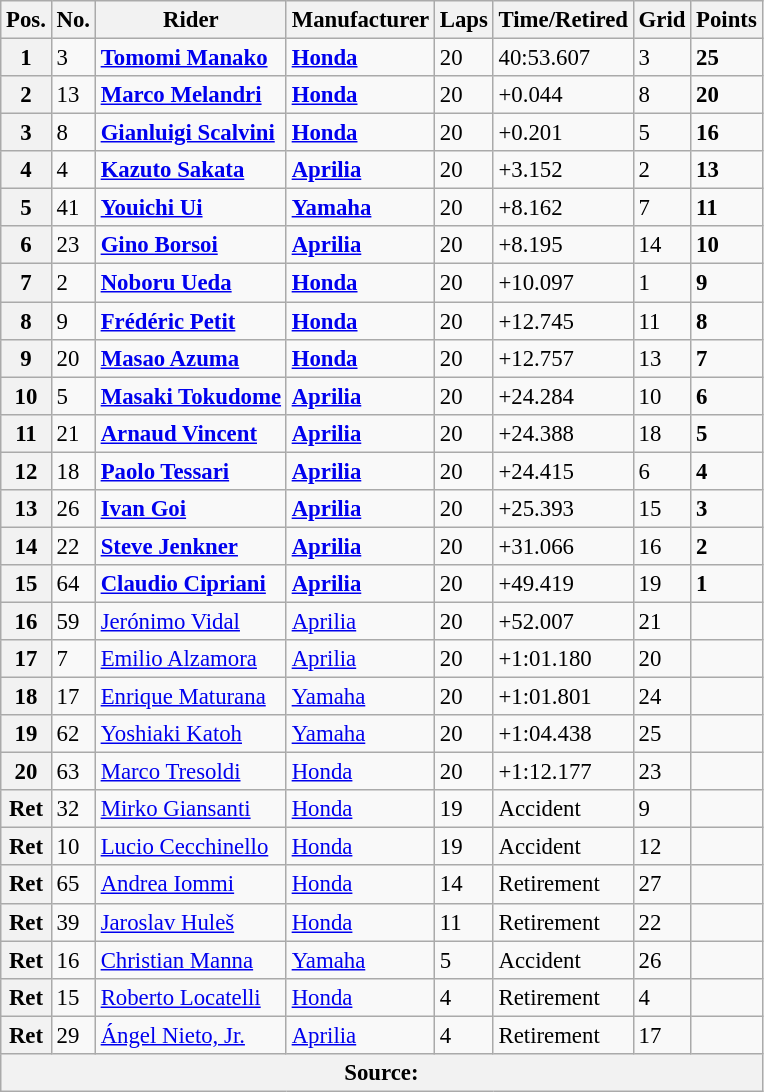<table class="wikitable" style="font-size: 95%;">
<tr>
<th>Pos.</th>
<th>No.</th>
<th>Rider</th>
<th>Manufacturer</th>
<th>Laps</th>
<th>Time/Retired</th>
<th>Grid</th>
<th>Points</th>
</tr>
<tr>
<th>1</th>
<td>3</td>
<td> <strong><a href='#'>Tomomi Manako</a></strong></td>
<td><strong><a href='#'>Honda</a></strong></td>
<td>20</td>
<td>40:53.607</td>
<td>3</td>
<td><strong>25</strong></td>
</tr>
<tr>
<th>2</th>
<td>13</td>
<td> <strong><a href='#'>Marco Melandri</a></strong></td>
<td><strong><a href='#'>Honda</a></strong></td>
<td>20</td>
<td>+0.044</td>
<td>8</td>
<td><strong>20</strong></td>
</tr>
<tr>
<th>3</th>
<td>8</td>
<td> <strong><a href='#'>Gianluigi Scalvini</a></strong></td>
<td><strong><a href='#'>Honda</a></strong></td>
<td>20</td>
<td>+0.201</td>
<td>5</td>
<td><strong>16</strong></td>
</tr>
<tr>
<th>4</th>
<td>4</td>
<td> <strong><a href='#'>Kazuto Sakata</a></strong></td>
<td><strong><a href='#'>Aprilia</a></strong></td>
<td>20</td>
<td>+3.152</td>
<td>2</td>
<td><strong>13</strong></td>
</tr>
<tr>
<th>5</th>
<td>41</td>
<td> <strong><a href='#'>Youichi Ui</a></strong></td>
<td><strong><a href='#'>Yamaha</a></strong></td>
<td>20</td>
<td>+8.162</td>
<td>7</td>
<td><strong>11</strong></td>
</tr>
<tr>
<th>6</th>
<td>23</td>
<td> <strong><a href='#'>Gino Borsoi</a></strong></td>
<td><strong><a href='#'>Aprilia</a></strong></td>
<td>20</td>
<td>+8.195</td>
<td>14</td>
<td><strong>10</strong></td>
</tr>
<tr>
<th>7</th>
<td>2</td>
<td> <strong><a href='#'>Noboru Ueda</a></strong></td>
<td><strong><a href='#'>Honda</a></strong></td>
<td>20</td>
<td>+10.097</td>
<td>1</td>
<td><strong>9</strong></td>
</tr>
<tr>
<th>8</th>
<td>9</td>
<td> <strong><a href='#'>Frédéric Petit</a></strong></td>
<td><strong><a href='#'>Honda</a></strong></td>
<td>20</td>
<td>+12.745</td>
<td>11</td>
<td><strong>8</strong></td>
</tr>
<tr>
<th>9</th>
<td>20</td>
<td> <strong><a href='#'>Masao Azuma</a></strong></td>
<td><strong><a href='#'>Honda</a></strong></td>
<td>20</td>
<td>+12.757</td>
<td>13</td>
<td><strong>7</strong></td>
</tr>
<tr>
<th>10</th>
<td>5</td>
<td> <strong><a href='#'>Masaki Tokudome</a></strong></td>
<td><strong><a href='#'>Aprilia</a></strong></td>
<td>20</td>
<td>+24.284</td>
<td>10</td>
<td><strong>6</strong></td>
</tr>
<tr>
<th>11</th>
<td>21</td>
<td> <strong><a href='#'>Arnaud Vincent</a></strong></td>
<td><strong><a href='#'>Aprilia</a></strong></td>
<td>20</td>
<td>+24.388</td>
<td>18</td>
<td><strong>5</strong></td>
</tr>
<tr>
<th>12</th>
<td>18</td>
<td> <strong><a href='#'>Paolo Tessari</a></strong></td>
<td><strong><a href='#'>Aprilia</a></strong></td>
<td>20</td>
<td>+24.415</td>
<td>6</td>
<td><strong>4</strong></td>
</tr>
<tr>
<th>13</th>
<td>26</td>
<td> <strong><a href='#'>Ivan Goi</a></strong></td>
<td><strong><a href='#'>Aprilia</a></strong></td>
<td>20</td>
<td>+25.393</td>
<td>15</td>
<td><strong>3</strong></td>
</tr>
<tr>
<th>14</th>
<td>22</td>
<td> <strong><a href='#'>Steve Jenkner</a></strong></td>
<td><strong><a href='#'>Aprilia</a></strong></td>
<td>20</td>
<td>+31.066</td>
<td>16</td>
<td><strong>2</strong></td>
</tr>
<tr>
<th>15</th>
<td>64</td>
<td> <strong><a href='#'>Claudio Cipriani</a></strong></td>
<td><strong><a href='#'>Aprilia</a></strong></td>
<td>20</td>
<td>+49.419</td>
<td>19</td>
<td><strong>1</strong></td>
</tr>
<tr>
<th>16</th>
<td>59</td>
<td> <a href='#'>Jerónimo Vidal</a></td>
<td><a href='#'>Aprilia</a></td>
<td>20</td>
<td>+52.007</td>
<td>21</td>
<td></td>
</tr>
<tr>
<th>17</th>
<td>7</td>
<td> <a href='#'>Emilio Alzamora</a></td>
<td><a href='#'>Aprilia</a></td>
<td>20</td>
<td>+1:01.180</td>
<td>20</td>
<td></td>
</tr>
<tr>
<th>18</th>
<td>17</td>
<td> <a href='#'>Enrique Maturana</a></td>
<td><a href='#'>Yamaha</a></td>
<td>20</td>
<td>+1:01.801</td>
<td>24</td>
<td></td>
</tr>
<tr>
<th>19</th>
<td>62</td>
<td> <a href='#'>Yoshiaki Katoh</a></td>
<td><a href='#'>Yamaha</a></td>
<td>20</td>
<td>+1:04.438</td>
<td>25</td>
<td></td>
</tr>
<tr>
<th>20</th>
<td>63</td>
<td> <a href='#'>Marco Tresoldi</a></td>
<td><a href='#'>Honda</a></td>
<td>20</td>
<td>+1:12.177</td>
<td>23</td>
<td></td>
</tr>
<tr>
<th>Ret</th>
<td>32</td>
<td> <a href='#'>Mirko Giansanti</a></td>
<td><a href='#'>Honda</a></td>
<td>19</td>
<td>Accident</td>
<td>9</td>
<td></td>
</tr>
<tr>
<th>Ret</th>
<td>10</td>
<td> <a href='#'>Lucio Cecchinello</a></td>
<td><a href='#'>Honda</a></td>
<td>19</td>
<td>Accident</td>
<td>12</td>
<td></td>
</tr>
<tr>
<th>Ret</th>
<td>65</td>
<td> <a href='#'>Andrea Iommi</a></td>
<td><a href='#'>Honda</a></td>
<td>14</td>
<td>Retirement</td>
<td>27</td>
<td></td>
</tr>
<tr>
<th>Ret</th>
<td>39</td>
<td> <a href='#'>Jaroslav Huleš</a></td>
<td><a href='#'>Honda</a></td>
<td>11</td>
<td>Retirement</td>
<td>22</td>
<td></td>
</tr>
<tr>
<th>Ret</th>
<td>16</td>
<td> <a href='#'>Christian Manna</a></td>
<td><a href='#'>Yamaha</a></td>
<td>5</td>
<td>Accident</td>
<td>26</td>
<td></td>
</tr>
<tr>
<th>Ret</th>
<td>15</td>
<td> <a href='#'>Roberto Locatelli</a></td>
<td><a href='#'>Honda</a></td>
<td>4</td>
<td>Retirement</td>
<td>4</td>
<td></td>
</tr>
<tr>
<th>Ret</th>
<td>29</td>
<td> <a href='#'>Ángel Nieto, Jr.</a></td>
<td><a href='#'>Aprilia</a></td>
<td>4</td>
<td>Retirement</td>
<td>17</td>
<td></td>
</tr>
<tr>
<th colspan=8>Source: </th>
</tr>
</table>
